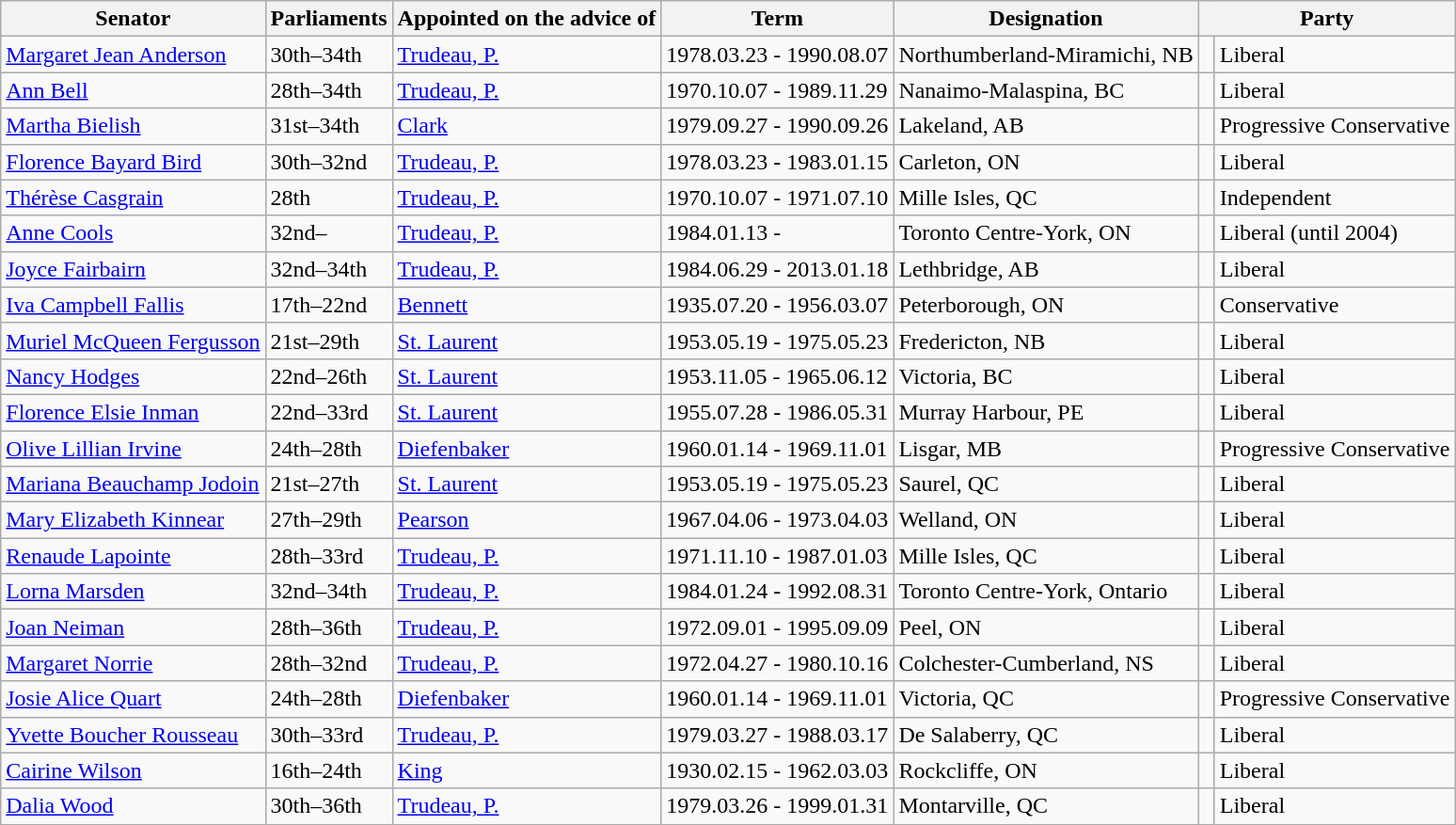<table class="sortable wikitable">
<tr>
<th>Senator</th>
<th>Parliaments</th>
<th>Appointed on the advice of</th>
<th>Term</th>
<th>Designation</th>
<th colspan="2">Party</th>
</tr>
<tr>
<td><a href='#'>Margaret Jean Anderson</a></td>
<td>30th–34th</td>
<td><a href='#'>Trudeau, P.</a></td>
<td>1978.03.23 - 1990.08.07</td>
<td>Northumberland-Miramichi, NB</td>
<td> </td>
<td>Liberal</td>
</tr>
<tr>
<td><a href='#'>Ann Bell</a></td>
<td>28th–34th</td>
<td><a href='#'>Trudeau, P.</a></td>
<td>1970.10.07 - 1989.11.29</td>
<td>Nanaimo-Malaspina, BC</td>
<td> </td>
<td>Liberal</td>
</tr>
<tr>
<td><a href='#'>Martha Bielish</a></td>
<td>31st–34th</td>
<td><a href='#'>Clark</a></td>
<td>1979.09.27 - 1990.09.26</td>
<td>Lakeland, AB</td>
<td> </td>
<td>Progressive Conservative</td>
</tr>
<tr>
<td><a href='#'>Florence Bayard Bird</a></td>
<td>30th–32nd</td>
<td><a href='#'>Trudeau, P.</a></td>
<td>1978.03.23 - 1983.01.15</td>
<td>Carleton, ON</td>
<td> </td>
<td>Liberal</td>
</tr>
<tr>
<td><a href='#'>Thérèse Casgrain</a></td>
<td>28th</td>
<td><a href='#'>Trudeau, P.</a></td>
<td>1970.10.07 - 1971.07.10</td>
<td>Mille Isles, QC</td>
<td> </td>
<td>Independent</td>
</tr>
<tr>
<td><a href='#'>Anne Cools</a></td>
<td>32nd–</td>
<td><a href='#'>Trudeau, P.</a></td>
<td>1984.01.13 -</td>
<td>Toronto Centre-York, ON</td>
<td> </td>
<td>Liberal (until 2004)</td>
</tr>
<tr>
<td><a href='#'>Joyce Fairbairn</a></td>
<td>32nd–34th</td>
<td><a href='#'>Trudeau, P.</a></td>
<td>1984.06.29 - 2013.01.18</td>
<td>Lethbridge, AB</td>
<td> </td>
<td>Liberal</td>
</tr>
<tr>
<td><a href='#'>Iva Campbell Fallis</a></td>
<td>17th–22nd</td>
<td><a href='#'>Bennett</a></td>
<td>1935.07.20 - 1956.03.07</td>
<td>Peterborough, ON</td>
<td> </td>
<td>Conservative</td>
</tr>
<tr>
<td><a href='#'>Muriel McQueen Fergusson</a></td>
<td>21st–29th</td>
<td><a href='#'>St. Laurent</a></td>
<td>1953.05.19 - 1975.05.23</td>
<td>Fredericton, NB</td>
<td> </td>
<td>Liberal</td>
</tr>
<tr>
<td><a href='#'>Nancy Hodges</a></td>
<td>22nd–26th</td>
<td><a href='#'>St. Laurent</a></td>
<td>1953.11.05 - 1965.06.12</td>
<td>Victoria, BC</td>
<td> </td>
<td>Liberal</td>
</tr>
<tr>
<td><a href='#'>Florence Elsie Inman</a></td>
<td>22nd–33rd</td>
<td><a href='#'>St. Laurent</a></td>
<td>1955.07.28 - 1986.05.31</td>
<td>Murray Harbour, PE</td>
<td> </td>
<td>Liberal</td>
</tr>
<tr>
<td><a href='#'>Olive Lillian Irvine</a></td>
<td>24th–28th</td>
<td><a href='#'>Diefenbaker</a></td>
<td>1960.01.14 - 1969.11.01</td>
<td>Lisgar, MB</td>
<td> </td>
<td>Progressive Conservative</td>
</tr>
<tr>
<td><a href='#'>Mariana Beauchamp Jodoin</a></td>
<td>21st–27th</td>
<td><a href='#'>St. Laurent</a></td>
<td>1953.05.19 - 1975.05.23</td>
<td>Saurel, QC</td>
<td> </td>
<td>Liberal</td>
</tr>
<tr>
<td><a href='#'>Mary Elizabeth Kinnear</a></td>
<td>27th–29th</td>
<td><a href='#'>Pearson</a></td>
<td>1967.04.06 - 1973.04.03</td>
<td>Welland, ON</td>
<td> </td>
<td>Liberal</td>
</tr>
<tr>
<td><a href='#'>Renaude Lapointe</a></td>
<td>28th–33rd</td>
<td><a href='#'>Trudeau, P.</a></td>
<td>1971.11.10 - 1987.01.03</td>
<td>Mille Isles, QC</td>
<td> </td>
<td>Liberal</td>
</tr>
<tr>
<td><a href='#'>Lorna Marsden</a></td>
<td>32nd–34th</td>
<td><a href='#'>Trudeau, P.</a></td>
<td>1984.01.24 - 1992.08.31</td>
<td>Toronto Centre-York, Ontario</td>
<td> </td>
<td>Liberal</td>
</tr>
<tr>
<td><a href='#'>Joan Neiman</a></td>
<td>28th–36th</td>
<td><a href='#'>Trudeau, P.</a></td>
<td>1972.09.01 - 1995.09.09</td>
<td>Peel, ON</td>
<td> </td>
<td>Liberal</td>
</tr>
<tr>
<td><a href='#'>Margaret Norrie</a></td>
<td>28th–32nd</td>
<td><a href='#'>Trudeau, P.</a></td>
<td>1972.04.27 - 1980.10.16</td>
<td>Colchester-Cumberland, NS</td>
<td> </td>
<td>Liberal</td>
</tr>
<tr>
<td><a href='#'>Josie Alice Quart</a></td>
<td>24th–28th</td>
<td><a href='#'>Diefenbaker</a></td>
<td>1960.01.14 - 1969.11.01</td>
<td>Victoria, QC</td>
<td> </td>
<td>Progressive Conservative</td>
</tr>
<tr>
<td><a href='#'>Yvette Boucher Rousseau</a></td>
<td>30th–33rd</td>
<td><a href='#'>Trudeau, P.</a></td>
<td>1979.03.27 - 1988.03.17</td>
<td>De Salaberry, QC</td>
<td> </td>
<td>Liberal</td>
</tr>
<tr>
<td><a href='#'>Cairine Wilson</a></td>
<td>16th–24th</td>
<td><a href='#'>King</a></td>
<td>1930.02.15 - 1962.03.03</td>
<td>Rockcliffe, ON</td>
<td> </td>
<td>Liberal</td>
</tr>
<tr>
<td><a href='#'>Dalia Wood</a></td>
<td>30th–36th</td>
<td><a href='#'>Trudeau, P.</a></td>
<td>1979.03.26 - 1999.01.31</td>
<td>Montarville, QC</td>
<td> </td>
<td>Liberal</td>
</tr>
</table>
